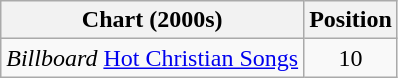<table class="wikitable">
<tr>
<th>Chart (2000s)</th>
<th>Position</th>
</tr>
<tr>
<td><em>Billboard</em> <a href='#'>Hot Christian Songs</a></td>
<td align="center">10</td>
</tr>
</table>
